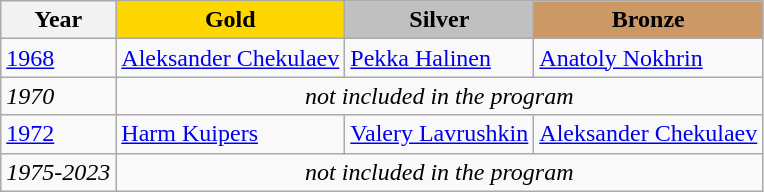<table class="wikitable">
<tr>
<th>Year</th>
<td align=center bgcolor=gold><strong>Gold</strong></td>
<td align=center bgcolor=silver><strong>Silver</strong></td>
<td align=center bgcolor=cc9966><strong>Bronze</strong></td>
</tr>
<tr>
<td><a href='#'>1968</a></td>
<td> <a href='#'>Aleksander Chekulaev</a></td>
<td> <a href='#'>Pekka Halinen</a></td>
<td> <a href='#'>Anatoly Nokhrin</a></td>
</tr>
<tr>
<td><em>1970</em></td>
<td colspan=3 align=center><em>not included in the program</em></td>
</tr>
<tr>
<td><a href='#'>1972</a></td>
<td> <a href='#'>Harm Kuipers</a></td>
<td> <a href='#'>Valery Lavrushkin</a></td>
<td> <a href='#'>Aleksander Chekulaev</a></td>
</tr>
<tr>
<td><em>1975-2023</em></td>
<td colspan=3 align=center><em>not included in the program</em></td>
</tr>
</table>
